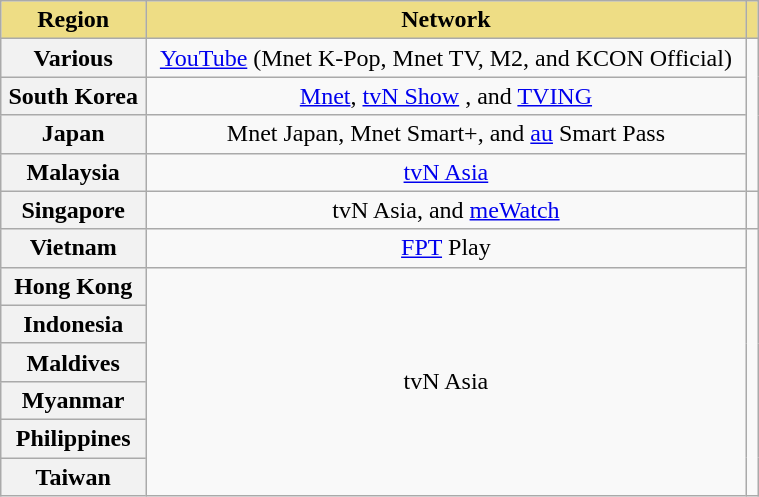<table class="wikitable" style="text-align:center; width:40%">
<tr>
<th scope="col" style="background-color:#EEDD85">Region</th>
<th scope="col" style="background-color:#EEDD85">Network</th>
<th scope="col" style="background-color:#EEDD85"></th>
</tr>
<tr>
<th scope="col">Various</th>
<td><a href='#'>YouTube</a> (Mnet K-Pop, Mnet TV, M2, and KCON Official)</td>
<td rowspan="4"></td>
</tr>
<tr>
<th scope="col">South Korea</th>
<td><a href='#'>Mnet</a>, <a href='#'>tvN Show</a> , and <a href='#'>TVING</a></td>
</tr>
<tr>
<th scope="col">Japan</th>
<td>Mnet Japan, Mnet Smart+, and <a href='#'>au</a> Smart Pass</td>
</tr>
<tr>
<th scope="col">Malaysia</th>
<td><a href='#'>tvN Asia</a></td>
</tr>
<tr>
<th scope="col">Singapore</th>
<td>tvN Asia, and <a href='#'>meWatch</a></td>
<td></td>
</tr>
<tr>
<th scope="col">Vietnam</th>
<td><a href='#'>FPT</a> Play</td>
<td rowspan="7"></td>
</tr>
<tr>
<th scope="col">Hong Kong</th>
<td rowspan="6">tvN Asia</td>
</tr>
<tr>
<th scope="col">Indonesia</th>
</tr>
<tr>
<th scope="col">Maldives</th>
</tr>
<tr>
<th scope="col">Myanmar</th>
</tr>
<tr>
<th scope="col">Philippines</th>
</tr>
<tr>
<th scope="col">Taiwan</th>
</tr>
</table>
